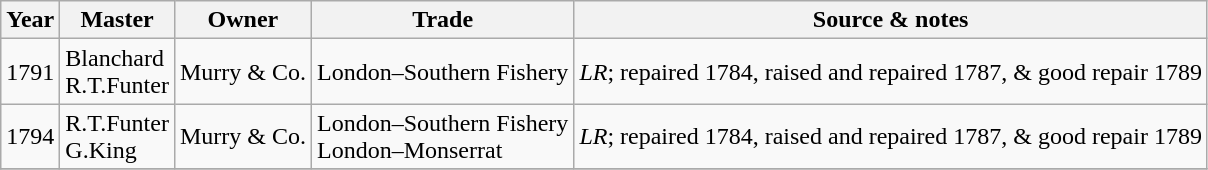<table class=" wikitable">
<tr>
<th>Year</th>
<th>Master</th>
<th>Owner</th>
<th>Trade</th>
<th>Source & notes</th>
</tr>
<tr>
<td>1791</td>
<td>Blanchard<br>R.T.Funter</td>
<td>Murry & Co.</td>
<td>London–Southern Fishery</td>
<td><em>LR</em>; repaired 1784, raised and repaired 1787, & good repair 1789</td>
</tr>
<tr>
<td>1794</td>
<td>R.T.Funter<br>G.King</td>
<td>Murry & Co.</td>
<td>London–Southern Fishery<br>London–Monserrat</td>
<td><em>LR</em>; repaired 1784, raised and repaired 1787, & good repair 1789</td>
</tr>
<tr>
</tr>
</table>
